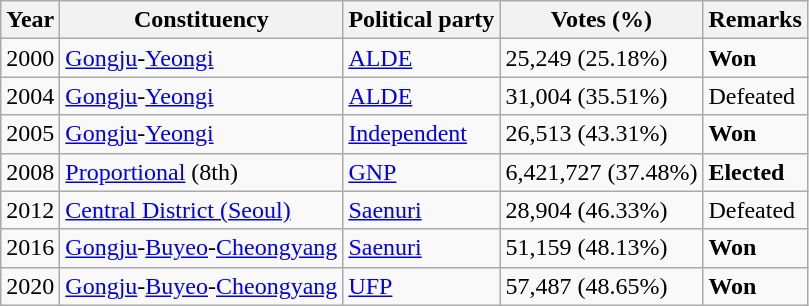<table class="wikitable">
<tr>
<th>Year</th>
<th>Constituency</th>
<th>Political party</th>
<th>Votes (%)</th>
<th>Remarks</th>
</tr>
<tr>
<td>2000</td>
<td><a href='#'>Gongju</a>-<a href='#'>Yeongi</a></td>
<td><a href='#'>ALDE</a></td>
<td>25,249 (25.18%)</td>
<td><strong>Won</strong></td>
</tr>
<tr>
<td>2004</td>
<td><a href='#'>Gongju</a>-<a href='#'>Yeongi</a></td>
<td><a href='#'>ALDE</a></td>
<td>31,004 (35.51%)</td>
<td>Defeated</td>
</tr>
<tr>
<td>2005</td>
<td><a href='#'>Gongju</a>-<a href='#'>Yeongi</a></td>
<td><a href='#'>Independent</a></td>
<td>26,513 (43.31%)</td>
<td><strong>Won</strong></td>
</tr>
<tr>
<td>2008</td>
<td><a href='#'>Proportional</a> (8th)</td>
<td><a href='#'>GNP</a></td>
<td>6,421,727 (37.48%)</td>
<td><strong>Elected</strong></td>
</tr>
<tr>
<td>2012</td>
<td><a href='#'>Central District (Seoul)</a></td>
<td><a href='#'>Saenuri</a></td>
<td>28,904 (46.33%)</td>
<td>Defeated</td>
</tr>
<tr>
<td>2016</td>
<td><a href='#'>Gongju</a>-<a href='#'>Buyeo</a>-<a href='#'>Cheongyang</a></td>
<td><a href='#'>Saenuri</a></td>
<td>51,159 (48.13%)</td>
<td><strong>Won</strong></td>
</tr>
<tr>
<td>2020</td>
<td><a href='#'>Gongju</a>-<a href='#'>Buyeo</a>-<a href='#'>Cheongyang</a></td>
<td><a href='#'>UFP</a></td>
<td>57,487 (48.65%)</td>
<td><strong>Won</strong></td>
</tr>
</table>
